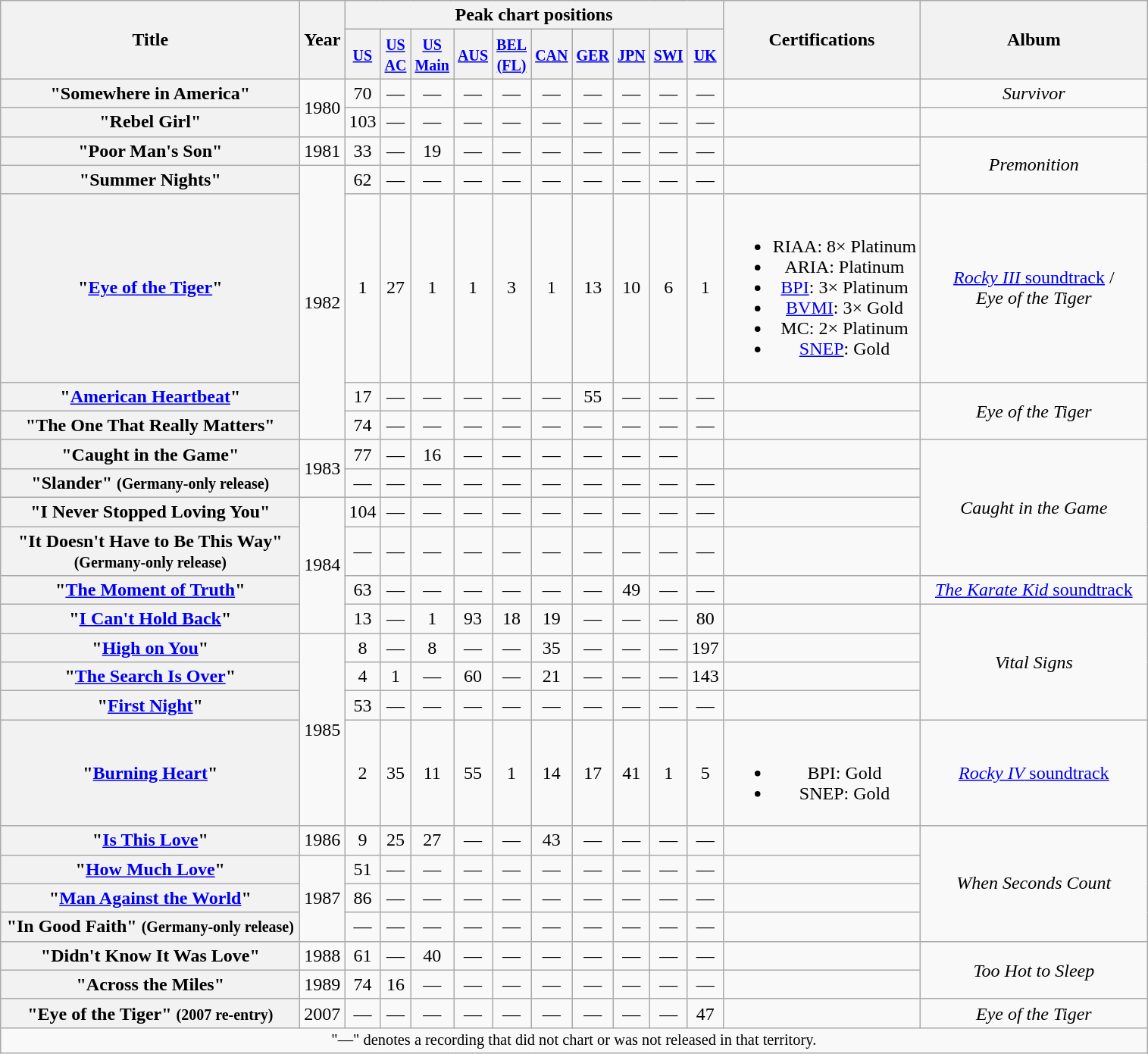<table class="wikitable plainrowheaders" style="text-align:center;">
<tr>
<th rowspan="2" scope="col" style="width:16em;">Title</th>
<th rowspan="2" scope="col">Year</th>
<th colspan="10">Peak chart positions</th>
<th rowspan="2">Certifications</th>
<th rowspan="2" scope="col" style="width:12em;">Album</th>
</tr>
<tr>
<th><small><a href='#'>US</a></small><br></th>
<th><small><a href='#'>US<br>AC</a></small><br></th>
<th><small><a href='#'>US<br>Main</a></small><br></th>
<th><small><a href='#'>AUS</a></small><br></th>
<th><small><a href='#'>BEL<br>(FL)</a></small><br></th>
<th><small><a href='#'>CAN</a></small><br></th>
<th><small><a href='#'>GER</a></small><br></th>
<th><small><a href='#'>JPN</a></small><br></th>
<th><small><a href='#'>SWI</a></small><br></th>
<th><small><a href='#'>UK</a><br></small></th>
</tr>
<tr>
<th scope="row">"Somewhere in America"</th>
<td rowspan="2">1980</td>
<td align="center">70</td>
<td align="center">—</td>
<td align="center">—</td>
<td align="center">—</td>
<td>—</td>
<td>—</td>
<td>—</td>
<td>—</td>
<td>—</td>
<td align="center">—</td>
<td></td>
<td><em>Survivor</em></td>
</tr>
<tr>
<th scope="row">"Rebel Girl"</th>
<td align="center">103</td>
<td align="center">—</td>
<td align="center">—</td>
<td align="center">—</td>
<td>—</td>
<td>—</td>
<td>—</td>
<td>—</td>
<td>—</td>
<td align="center">—</td>
<td></td>
<td></td>
</tr>
<tr>
<th scope="row">"Poor Man's Son"</th>
<td>1981</td>
<td align="center">33</td>
<td align="center">—</td>
<td align="center">19</td>
<td align="center">—</td>
<td>—</td>
<td>—</td>
<td>—</td>
<td>—</td>
<td>—</td>
<td align="center">—</td>
<td></td>
<td rowspan="2"><em>Premonition</em></td>
</tr>
<tr>
<th scope="row">"Summer Nights"</th>
<td rowspan="4">1982</td>
<td align="center">62</td>
<td align="center">—</td>
<td align="center">—</td>
<td align="center">—</td>
<td>—</td>
<td>—</td>
<td>—</td>
<td>—</td>
<td>—</td>
<td align="center">—</td>
<td></td>
</tr>
<tr>
<th scope="row">"<a href='#'>Eye of the Tiger</a>"</th>
<td align="center">1</td>
<td align="center">27</td>
<td align="center">1</td>
<td align="center">1</td>
<td>3</td>
<td>1</td>
<td>13</td>
<td>10</td>
<td>6</td>
<td align="center">1</td>
<td><br><ul><li>RIAA: 8× Platinum</li><li>ARIA: Platinum</li><li><a href='#'>BPI</a>: 3× Platinum</li><li><a href='#'>BVMI</a>: 3× Gold</li><li>MC: 2× Platinum</li><li><a href='#'>SNEP</a>: Gold</li></ul></td>
<td><a href='#'><em>Rocky III</em> soundtrack</a> /<br><em>Eye of the Tiger</em></td>
</tr>
<tr>
<th scope="row">"<a href='#'>American Heartbeat</a>"</th>
<td align="center">17</td>
<td align="center">—</td>
<td align="center">—</td>
<td align="center">—</td>
<td>—</td>
<td>—</td>
<td>55</td>
<td>—</td>
<td>—</td>
<td align="center">—</td>
<td></td>
<td rowspan="2"><em>Eye of the Tiger</em></td>
</tr>
<tr>
<th scope="row">"The One That Really Matters"</th>
<td align="center">74</td>
<td align="center">—</td>
<td align="center">—</td>
<td align="center">—</td>
<td>—</td>
<td>—</td>
<td>—</td>
<td>—</td>
<td>—</td>
<td align="center">—</td>
<td></td>
</tr>
<tr>
<th scope="row">"Caught in the Game"</th>
<td rowspan="2">1983</td>
<td align="center">77</td>
<td align="center">—</td>
<td align="center">16</td>
<td align="center">—</td>
<td>—</td>
<td>—</td>
<td>—</td>
<td>—</td>
<td>—</td>
<td align="center"></td>
<td></td>
<td rowspan="4"><em>Caught in the Game</em></td>
</tr>
<tr>
<th scope="row">"Slander" <small>(Germany-only release)</small></th>
<td align="center">—</td>
<td align="center">—</td>
<td align="center">—</td>
<td align="center">—</td>
<td>—</td>
<td>—</td>
<td>—</td>
<td>—</td>
<td>—</td>
<td align="center">—</td>
<td></td>
</tr>
<tr>
<th scope="row">"I Never Stopped Loving You"</th>
<td rowspan="4">1984</td>
<td align="center">104</td>
<td align="center">—</td>
<td align="center">—</td>
<td align="center">—</td>
<td>—</td>
<td>—</td>
<td>—</td>
<td>—</td>
<td>—</td>
<td align="center">—</td>
<td></td>
</tr>
<tr>
<th scope="row">"It Doesn't Have to Be This Way" <small>(Germany-only release)</small></th>
<td align="center">—</td>
<td align="center">—</td>
<td align="center">—</td>
<td align="center">—</td>
<td>—</td>
<td>—</td>
<td>—</td>
<td>—</td>
<td>—</td>
<td align="center">—</td>
<td></td>
</tr>
<tr>
<th scope="row">"<a href='#'>The Moment of Truth</a>"</th>
<td align="center">63</td>
<td align="center">—</td>
<td align="center">—</td>
<td align="center">—</td>
<td>—</td>
<td>—</td>
<td>—</td>
<td>49</td>
<td>—</td>
<td align="center">—</td>
<td></td>
<td rowspan="1"><a href='#'><em>The Karate Kid</em> soundtrack</a></td>
</tr>
<tr>
<th scope="row">"<a href='#'>I Can't Hold Back</a>"</th>
<td align="center">13</td>
<td align="center">—</td>
<td align="center">1</td>
<td align="center">93</td>
<td>18</td>
<td>19</td>
<td>—</td>
<td>—</td>
<td>—</td>
<td align="center">80</td>
<td></td>
<td rowspan="4"><em>Vital Signs</em></td>
</tr>
<tr>
<th scope="row">"<a href='#'>High on You</a>"</th>
<td rowspan="4">1985</td>
<td align="center">8</td>
<td align="center">—</td>
<td align="center">8</td>
<td align="center">—</td>
<td>—</td>
<td>35</td>
<td>—</td>
<td>—</td>
<td>—</td>
<td align="center">197</td>
<td></td>
</tr>
<tr>
<th scope="row">"<a href='#'>The Search Is Over</a>"</th>
<td align="center">4</td>
<td align="center">1</td>
<td align="center">—</td>
<td align="center">60</td>
<td>—</td>
<td>21</td>
<td>—</td>
<td>—</td>
<td>—</td>
<td align="center">143</td>
<td></td>
</tr>
<tr>
<th scope="row">"<a href='#'>First Night</a>"</th>
<td align="center">53</td>
<td align="center">—</td>
<td align="center">—</td>
<td align="center">—</td>
<td>—</td>
<td>—</td>
<td>—</td>
<td>—</td>
<td>—</td>
<td align="center">—</td>
<td></td>
</tr>
<tr>
<th scope="row">"<a href='#'>Burning Heart</a>"</th>
<td align="center">2</td>
<td align="center">35</td>
<td align="center">11</td>
<td align="center">55</td>
<td>1</td>
<td>14</td>
<td>17</td>
<td>41</td>
<td>1</td>
<td align="center">5</td>
<td><br><ul><li>BPI: Gold</li><li>SNEP: Gold</li></ul></td>
<td><a href='#'><em>Rocky IV</em> soundtrack</a></td>
</tr>
<tr>
<th scope="row">"<a href='#'>Is This Love</a>"</th>
<td>1986</td>
<td align="center">9</td>
<td align="center">25</td>
<td align="center">27</td>
<td align="center">—</td>
<td>—</td>
<td>43</td>
<td>—</td>
<td>—</td>
<td>—</td>
<td align="center">—</td>
<td></td>
<td rowspan="4"><em>When Seconds Count</em></td>
</tr>
<tr>
<th scope="row">"<a href='#'>How Much Love</a>"</th>
<td rowspan="3">1987</td>
<td align="center">51</td>
<td align="center">—</td>
<td align="center">—</td>
<td align="center">—</td>
<td>—</td>
<td>—</td>
<td>—</td>
<td>—</td>
<td>—</td>
<td align="center">—</td>
<td></td>
</tr>
<tr>
<th scope="row">"<a href='#'>Man Against the World</a>"</th>
<td align="center">86</td>
<td align="center">—</td>
<td align="center">—</td>
<td align="center">—</td>
<td>—</td>
<td>—</td>
<td>—</td>
<td>—</td>
<td>—</td>
<td align="center">—</td>
<td></td>
</tr>
<tr>
<th scope="row">"In Good Faith" <small>(Germany-only release)</small></th>
<td>—</td>
<td>—</td>
<td>—</td>
<td>—</td>
<td>—</td>
<td>—</td>
<td>—</td>
<td>—</td>
<td>—</td>
<td>—</td>
<td></td>
</tr>
<tr>
<th scope="row">"Didn't Know It Was Love"</th>
<td>1988</td>
<td align="center">61</td>
<td align="center">—</td>
<td align="center">40</td>
<td align="center">—</td>
<td>—</td>
<td>—</td>
<td>—</td>
<td>—</td>
<td>—</td>
<td align="center">—</td>
<td></td>
<td rowspan="2"><em>Too Hot to Sleep</em></td>
</tr>
<tr>
<th scope="row">"Across the Miles"</th>
<td rowspan="1">1989</td>
<td align="center">74</td>
<td align="center">16</td>
<td align="center">—</td>
<td align="center">—</td>
<td>—</td>
<td>—</td>
<td>—</td>
<td>—</td>
<td>—</td>
<td align="center">—</td>
<td></td>
</tr>
<tr>
<th scope="row">"Eye of the Tiger" <small>(2007 re-entry)</small></th>
<td>2007</td>
<td align="center">—</td>
<td align="center">—</td>
<td align="center">—</td>
<td align="center">—</td>
<td>—</td>
<td>—</td>
<td>—</td>
<td>—</td>
<td>—</td>
<td align="center">47</td>
<td></td>
<td><em>Eye of the Tiger</em></td>
</tr>
<tr>
<td colspan="14" style="font-size:85%">"—" denotes a recording that did not chart or was not released in that territory.</td>
</tr>
</table>
